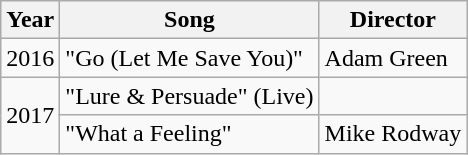<table class="wikitable">
<tr>
<th>Year</th>
<th>Song</th>
<th>Director</th>
</tr>
<tr>
<td>2016</td>
<td>"Go (Let Me Save You)"</td>
<td>Adam Green</td>
</tr>
<tr>
<td rowspan="2">2017</td>
<td>"Lure & Persuade" (Live)</td>
<td></td>
</tr>
<tr>
<td>"What a Feeling"</td>
<td>Mike Rodway</td>
</tr>
</table>
